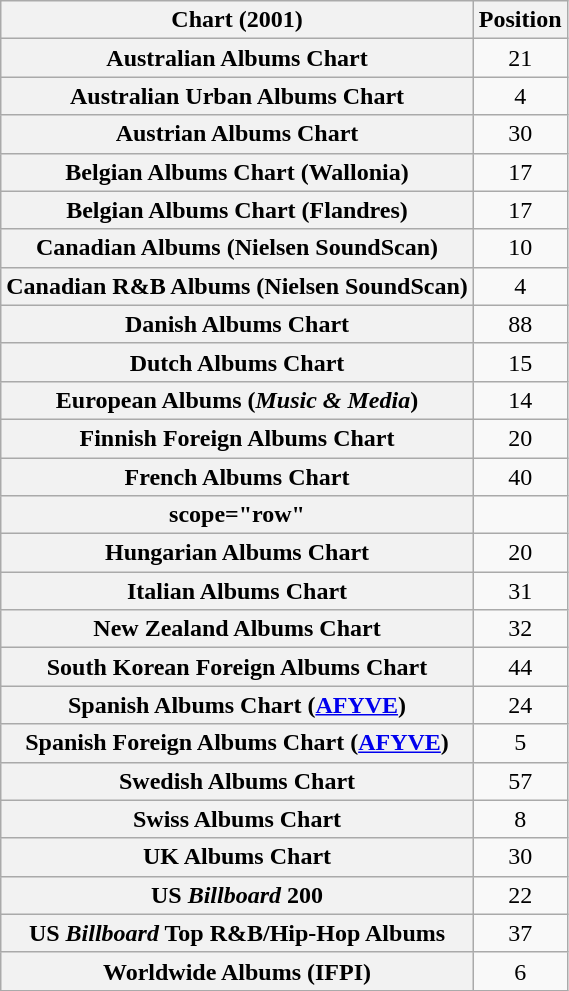<table class="wikitable sortable plainrowheaders">
<tr>
<th scope="col">Chart (2001)</th>
<th scope="col">Position</th>
</tr>
<tr>
<th scope="row">Australian Albums Chart</th>
<td style="text-align:center;">21</td>
</tr>
<tr>
<th scope="row">Australian Urban Albums Chart</th>
<td align="center">4</td>
</tr>
<tr>
<th scope="row">Austrian Albums Chart</th>
<td style="text-align:center;">30</td>
</tr>
<tr>
<th scope="row">Belgian Albums Chart (Wallonia)</th>
<td style="text-align:center;">17</td>
</tr>
<tr>
<th scope="row">Belgian Albums Chart (Flandres)</th>
<td style="text-align:center;">17</td>
</tr>
<tr>
<th scope="row">Canadian Albums (Nielsen SoundScan)</th>
<td style="text-align:center;">10</td>
</tr>
<tr>
<th scope="row">Canadian R&B Albums (Nielsen SoundScan)</th>
<td style="text-align:center;">4</td>
</tr>
<tr>
<th scope="row">Danish Albums Chart</th>
<td style="text-align:center;">88</td>
</tr>
<tr>
<th scope="row">Dutch Albums Chart</th>
<td style="text-align:center;">15</td>
</tr>
<tr>
<th scope="row">European Albums (<em>Music & Media</em>)</th>
<td align="center">14</td>
</tr>
<tr>
<th scope="row">Finnish Foreign Albums Chart</th>
<td style="text-align:center;">20</td>
</tr>
<tr>
<th scope="row">French Albums Chart</th>
<td style="text-align:center;">40</td>
</tr>
<tr>
<th>scope="row"</th>
</tr>
<tr>
<th scope="row">Hungarian Albums Chart</th>
<td align="center">20</td>
</tr>
<tr>
<th scope="row">Italian Albums Chart</th>
<td align="center">31</td>
</tr>
<tr>
<th scope="row">New Zealand Albums Chart</th>
<td align="center">32</td>
</tr>
<tr>
<th scope="row">South Korean Foreign Albums Chart</th>
<td align="center">44</td>
</tr>
<tr>
<th scope="row">Spanish Albums Chart (<a href='#'>AFYVE</a>)</th>
<td align="center">24</td>
</tr>
<tr>
<th scope="row">Spanish Foreign Albums Chart (<a href='#'>AFYVE</a>)</th>
<td align="center">5</td>
</tr>
<tr>
<th scope="row">Swedish Albums Chart</th>
<td style="text-align:center;">57</td>
</tr>
<tr>
<th scope="row">Swiss Albums Chart</th>
<td style="text-align:center;">8</td>
</tr>
<tr>
<th scope="row">UK Albums Chart</th>
<td style="text-align:center;">30</td>
</tr>
<tr>
<th scope="row">US <em>Billboard</em> 200</th>
<td style="text-align:center;">22</td>
</tr>
<tr>
<th scope="row">US <em>Billboard</em> Top R&B/Hip-Hop Albums</th>
<td style="text-align:center;">37</td>
</tr>
<tr>
<th scope="row">Worldwide Albums (IFPI)</th>
<td style="text-align:center;">6</td>
</tr>
</table>
